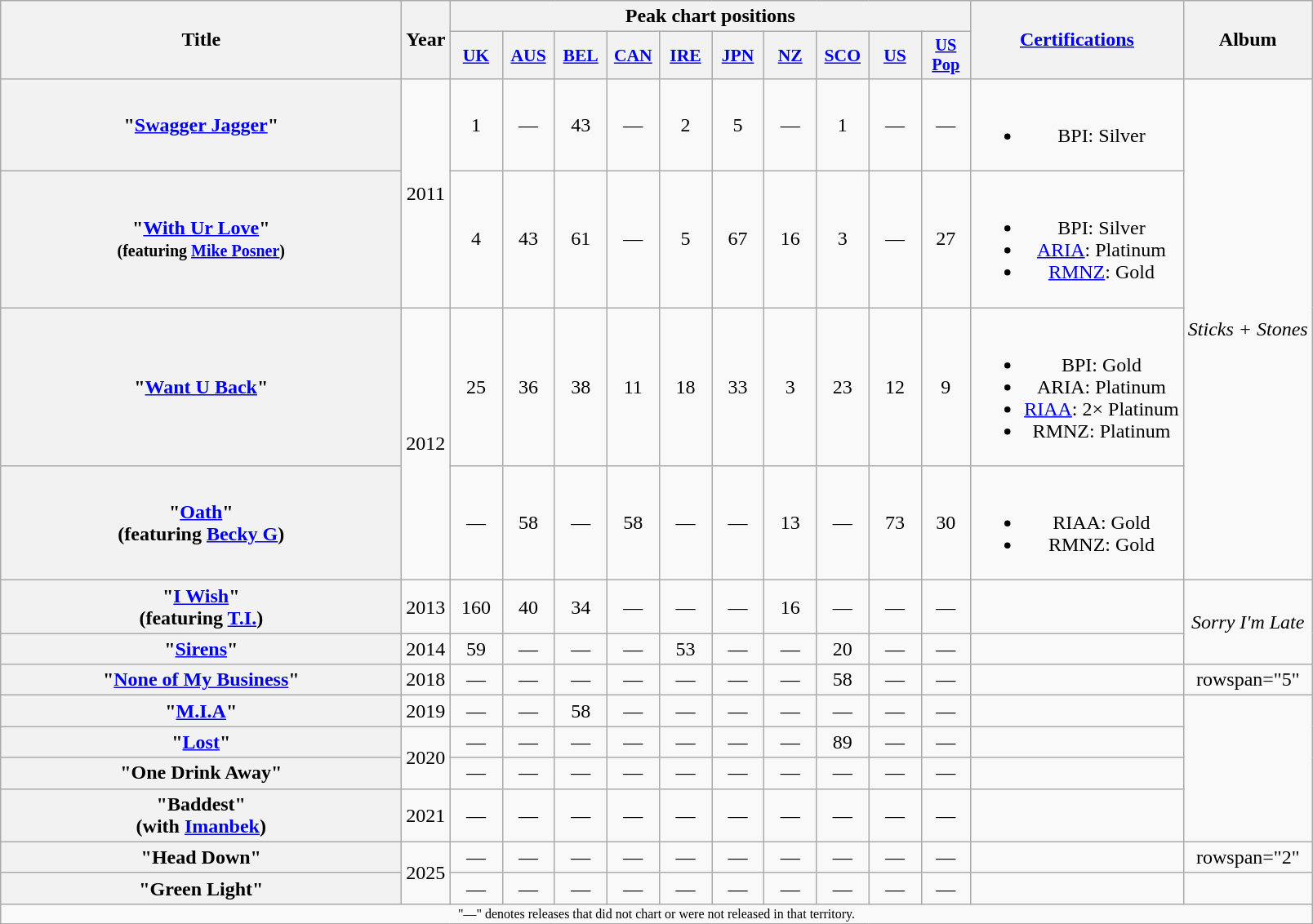<table class="wikitable plainrowheaders" style="text-align:center;">
<tr>
<th rowspan="2" scope="col" style="width:20em;">Title</th>
<th rowspan="2" scope="col" style="width:1em;">Year</th>
<th colspan="10" scope="col">Peak chart positions</th>
<th rowspan="2" scope="col"><a href='#'>Certifications</a></th>
<th rowspan="2" scope="col">Album</th>
</tr>
<tr>
<th scope="col" style="width:2.5em;font-size:90%;"><a href='#'>UK</a><br></th>
<th scope="col" style="width:2.5em;font-size:90%;"><a href='#'>AUS</a><br></th>
<th scope="col" style="width:2.5em;font-size:90%;"><a href='#'>BEL</a><br></th>
<th scope="col" style="width:2.5em;font-size:90%;"><a href='#'>CAN</a><br></th>
<th scope="col" style="width:2.5em;font-size:90%;"><a href='#'>IRE</a><br></th>
<th scope="col" style="width:2.5em;font-size:90%;"><a href='#'>JPN</a><br></th>
<th scope="col" style="width:2.5em;font-size:90%;"><a href='#'>NZ</a><br></th>
<th scope="col" style="width:2.5em;font-size:90%;"><a href='#'>SCO</a><br></th>
<th scope="col" style="width:2.5em;font-size:90%;"><a href='#'>US</a><br></th>
<th scope="col" style="width:2.5em;font-size:85%;"><a href='#'>US Pop</a><br></th>
</tr>
<tr>
<th scope="row">"<a href='#'>Swagger Jagger</a>"</th>
<td rowspan="2">2011</td>
<td>1</td>
<td>—</td>
<td>43</td>
<td>—</td>
<td>2</td>
<td>5</td>
<td>—</td>
<td>1</td>
<td>—</td>
<td>—</td>
<td><br><ul><li>BPI: Silver</li></ul></td>
<td rowspan="4"><em>Sticks + Stones</em></td>
</tr>
<tr>
<th scope="row">"<a href='#'>With Ur Love</a>"<br><small>(featuring <a href='#'>Mike Posner</a>)<br></small></th>
<td>4</td>
<td>43</td>
<td>61</td>
<td>—</td>
<td>5</td>
<td>67</td>
<td>16</td>
<td>3</td>
<td>—</td>
<td>27</td>
<td><br><ul><li>BPI: Silver</li><li><a href='#'>ARIA</a>: Platinum</li><li><a href='#'>RMNZ</a>: Gold</li></ul></td>
</tr>
<tr>
<th scope="row">"<a href='#'>Want U Back</a>"</th>
<td rowspan="2">2012</td>
<td>25</td>
<td>36</td>
<td>38</td>
<td>11</td>
<td>18</td>
<td>33</td>
<td>3</td>
<td>23</td>
<td>12</td>
<td>9</td>
<td><br><ul><li>BPI: Gold</li><li>ARIA: Platinum</li><li><a href='#'>RIAA</a>: 2× Platinum</li><li>RMNZ: Platinum</li></ul></td>
</tr>
<tr>
<th scope="row">"<a href='#'>Oath</a>"<br><span>(featuring <a href='#'>Becky G</a>)</span></th>
<td>—</td>
<td>58</td>
<td>—</td>
<td>58</td>
<td>—</td>
<td>—</td>
<td>13</td>
<td>—</td>
<td>73</td>
<td>30</td>
<td><br><ul><li>RIAA: Gold</li><li>RMNZ: Gold</li></ul></td>
</tr>
<tr>
<th scope="row">"<a href='#'>I Wish</a>"<br><span>(featuring <a href='#'>T.I.</a>)</span></th>
<td>2013</td>
<td>160</td>
<td>40</td>
<td>34</td>
<td>—</td>
<td>—</td>
<td>—</td>
<td>16</td>
<td>—</td>
<td>—</td>
<td>—</td>
<td></td>
<td rowspan="2"><em>Sorry I'm Late</em></td>
</tr>
<tr>
<th scope="row">"<a href='#'>Sirens</a>"</th>
<td>2014</td>
<td>59</td>
<td>—</td>
<td>—</td>
<td>—</td>
<td>53</td>
<td>—</td>
<td>—</td>
<td>20</td>
<td>—</td>
<td>—</td>
<td></td>
</tr>
<tr>
<th scope="row">"<a href='#'>None of My Business</a>"</th>
<td>2018</td>
<td>—</td>
<td>—</td>
<td>—</td>
<td>—</td>
<td>—</td>
<td>—</td>
<td>—</td>
<td>58</td>
<td>—</td>
<td>—</td>
<td></td>
<td>rowspan="5" </td>
</tr>
<tr>
<th scope="row">"<a href='#'>M.I.A</a>"</th>
<td>2019</td>
<td>—</td>
<td>—</td>
<td>58</td>
<td>—</td>
<td>—</td>
<td>—</td>
<td>—</td>
<td>—</td>
<td>—</td>
<td>—</td>
<td></td>
</tr>
<tr>
<th scope="row">"<a href='#'>Lost</a>"</th>
<td rowspan="2">2020</td>
<td>—</td>
<td>—</td>
<td>—</td>
<td>—</td>
<td>—</td>
<td>—</td>
<td>—</td>
<td>89</td>
<td>—</td>
<td>—</td>
<td></td>
</tr>
<tr>
<th scope="row">"One Drink Away"</th>
<td>—</td>
<td>—</td>
<td>—</td>
<td>—</td>
<td>—</td>
<td>—</td>
<td>—</td>
<td>—</td>
<td>—</td>
<td>—</td>
<td></td>
</tr>
<tr>
<th scope="row">"Baddest" <br><span>(with <a href='#'>Imanbek</a>)</span></th>
<td>2021</td>
<td>—</td>
<td>—</td>
<td>—</td>
<td>—</td>
<td>—</td>
<td>—</td>
<td>—</td>
<td>—</td>
<td>—</td>
<td>—</td>
<td></td>
</tr>
<tr>
<th scope="row">"Head Down"</th>
<td rowspan="2">2025</td>
<td>—</td>
<td>—</td>
<td>—</td>
<td>—</td>
<td>—</td>
<td>—</td>
<td>—</td>
<td>—</td>
<td>—</td>
<td>—</td>
<td></td>
<td>rowspan="2" </td>
</tr>
<tr>
<th scope="row">"Green Light"</th>
<td>—</td>
<td>—</td>
<td>—</td>
<td>—</td>
<td>—</td>
<td>—</td>
<td>—</td>
<td>—</td>
<td>—</td>
<td>—</td>
<td></td>
</tr>
<tr>
<td colspan="14" style="font-size:8pt">"—" denotes releases that did not chart or were not released in that territory.</td>
</tr>
</table>
